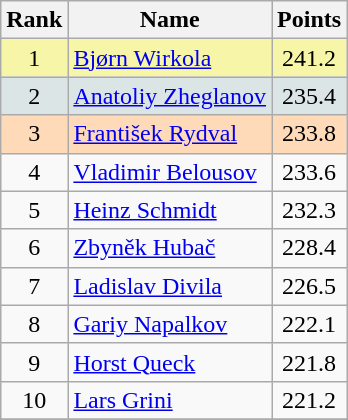<table class="wikitable sortable">
<tr>
<th align=Center>Rank</th>
<th>Name</th>
<th>Points</th>
</tr>
<tr style="background:#F7F6A8">
<td align=center>1</td>
<td> <a href='#'>Bjørn Wirkola</a></td>
<td align=center>241.2</td>
</tr>
<tr style="background: #DCE5E5;">
<td align=center>2</td>
<td> <a href='#'>Anatoliy Zheglanov</a></td>
<td align=center>235.4</td>
</tr>
<tr style="background: #FFDAB9;">
<td align=center>3</td>
<td> <a href='#'>František Rydval</a></td>
<td align=center>233.8</td>
</tr>
<tr>
<td align=center>4</td>
<td> <a href='#'>Vladimir Belousov</a></td>
<td align=center>233.6</td>
</tr>
<tr>
<td align=center>5</td>
<td> <a href='#'>Heinz Schmidt</a></td>
<td align=center>232.3</td>
</tr>
<tr>
<td align=center>6</td>
<td> <a href='#'>Zbyněk Hubač</a></td>
<td align=center>228.4</td>
</tr>
<tr>
<td align=center>7</td>
<td> <a href='#'>Ladislav Divila</a></td>
<td align=center>226.5</td>
</tr>
<tr>
<td align=center>8</td>
<td> <a href='#'>Gariy Napalkov</a></td>
<td align=center>222.1</td>
</tr>
<tr>
<td align=center>9</td>
<td> <a href='#'>Horst Queck</a></td>
<td align=center>221.8</td>
</tr>
<tr>
<td align=center>10</td>
<td> <a href='#'>Lars Grini</a></td>
<td align=center>221.2</td>
</tr>
<tr>
</tr>
</table>
